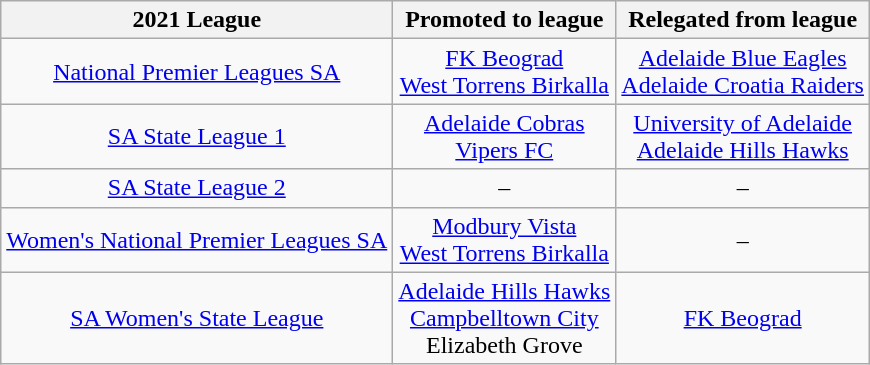<table class="wikitable" style="text-align:center">
<tr>
<th>2021 League</th>
<th>Promoted to league</th>
<th>Relegated from league</th>
</tr>
<tr>
<td><a href='#'>National Premier Leagues SA</a></td>
<td><a href='#'>FK Beograd</a><br><a href='#'>West Torrens Birkalla</a></td>
<td><a href='#'>Adelaide Blue Eagles</a><br><a href='#'>Adelaide Croatia Raiders</a></td>
</tr>
<tr>
<td><a href='#'>SA State League 1</a></td>
<td><a href='#'>Adelaide Cobras</a><br><a href='#'>Vipers FC</a></td>
<td><a href='#'>University of Adelaide</a><br><a href='#'>Adelaide Hills Hawks</a></td>
</tr>
<tr>
<td><a href='#'>SA State League 2</a></td>
<td>–</td>
<td>–</td>
</tr>
<tr>
<td><a href='#'>Women's National Premier Leagues SA</a></td>
<td><a href='#'>Modbury Vista</a><br><a href='#'>West Torrens Birkalla</a></td>
<td>–</td>
</tr>
<tr>
<td><a href='#'>SA Women's State League</a></td>
<td><a href='#'>Adelaide Hills Hawks</a><br><a href='#'>Campbelltown City</a><br>Elizabeth Grove</td>
<td><a href='#'>FK Beograd</a></td>
</tr>
</table>
